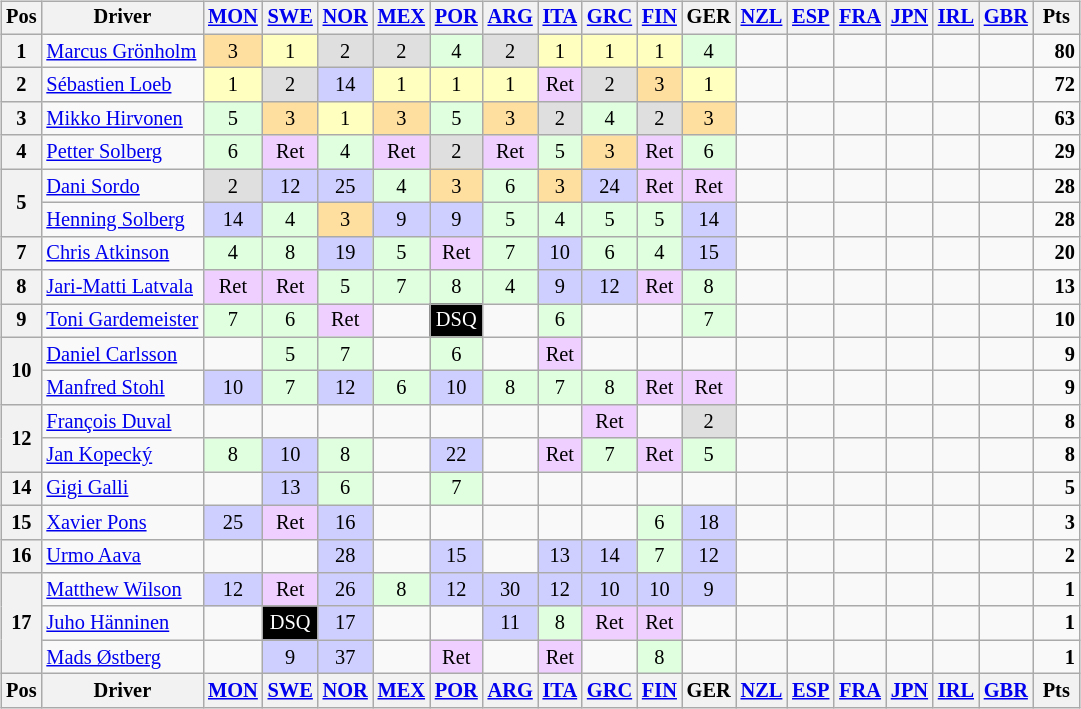<table>
<tr>
<td><br><table class="wikitable" style="font-size: 85%; text-align: center;">
<tr valign="top">
<th valign="middle">Pos</th>
<th valign="middle">Driver</th>
<th><a href='#'>MON</a><br></th>
<th><a href='#'>SWE</a><br></th>
<th><a href='#'>NOR</a><br></th>
<th><a href='#'>MEX</a><br></th>
<th><a href='#'>POR</a><br></th>
<th><a href='#'>ARG</a><br></th>
<th><a href='#'>ITA</a><br></th>
<th><a href='#'>GRC</a><br></th>
<th><a href='#'>FIN</a><br></th>
<th>GER<br></th>
<th><a href='#'>NZL</a><br></th>
<th><a href='#'>ESP</a><br></th>
<th><a href='#'>FRA</a><br></th>
<th><a href='#'>JPN</a><br></th>
<th><a href='#'>IRL</a><br></th>
<th><a href='#'>GBR</a><br></th>
<th valign="middle"> Pts </th>
</tr>
<tr>
<th>1</th>
<td align=left> <a href='#'>Marcus Grönholm</a></td>
<td style="background:#ffdf9f;">3</td>
<td style="background:#ffffbf;">1</td>
<td style="background:#dfdfdf;">2</td>
<td style="background:#dfdfdf;">2</td>
<td style="background:#dfffdf;">4</td>
<td style="background:#dfdfdf;">2</td>
<td style="background:#ffffbf;">1</td>
<td style="background:#ffffbf;">1</td>
<td style="background:#ffffbf;">1</td>
<td style="background:#dfffdf;">4</td>
<td></td>
<td></td>
<td></td>
<td></td>
<td></td>
<td></td>
<td align="right"><strong>80</strong></td>
</tr>
<tr>
<th>2</th>
<td align=left> <a href='#'>Sébastien Loeb</a></td>
<td style="background:#ffffbf;">1</td>
<td style="background:#dfdfdf;">2</td>
<td style="background:#cfcfff;">14</td>
<td style="background:#ffffbf;">1</td>
<td style="background:#ffffbf;">1</td>
<td style="background:#ffffbf;">1</td>
<td style="background:#efcfff;">Ret</td>
<td style="background:#dfdfdf;">2</td>
<td style="background:#ffdf9f;">3</td>
<td style="background:#ffffbf;">1</td>
<td></td>
<td></td>
<td></td>
<td></td>
<td></td>
<td></td>
<td align="right"><strong>72</strong></td>
</tr>
<tr>
<th>3</th>
<td align=left> <a href='#'>Mikko Hirvonen</a></td>
<td style="background:#dfffdf;">5</td>
<td style="background:#ffdf9f;">3</td>
<td style="background:#ffffbf;">1</td>
<td style="background:#ffdf9f;">3</td>
<td style="background:#dfffdf;">5</td>
<td style="background:#ffdf9f;">3</td>
<td style="background:#dfdfdf;">2</td>
<td style="background:#dfffdf;">4</td>
<td style="background:#dfdfdf;">2</td>
<td style="background:#ffdf9f;">3</td>
<td></td>
<td></td>
<td></td>
<td></td>
<td></td>
<td></td>
<td align="right"><strong>63</strong></td>
</tr>
<tr>
<th>4</th>
<td align=left> <a href='#'>Petter Solberg</a></td>
<td style="background:#dfffdf;">6</td>
<td style="background:#efcfff;">Ret</td>
<td style="background:#dfffdf;">4</td>
<td style="background:#efcfff;">Ret</td>
<td style="background:#dfdfdf;">2</td>
<td style="background:#efcfff;">Ret</td>
<td style="background:#dfffdf;">5</td>
<td style="background:#ffdf9f;">3</td>
<td style="background:#efcfff;">Ret</td>
<td style="background:#dfffdf;">6</td>
<td></td>
<td></td>
<td></td>
<td></td>
<td></td>
<td></td>
<td align="right"><strong>29</strong></td>
</tr>
<tr>
<th rowspan=2>5</th>
<td align=left> <a href='#'>Dani Sordo</a></td>
<td style="background:#dfdfdf;">2</td>
<td style="background:#cfcfff;">12</td>
<td style="background:#cfcfff;">25</td>
<td style="background:#dfffdf;">4</td>
<td style="background:#ffdf9f;">3</td>
<td style="background:#dfffdf;">6</td>
<td style="background:#ffdf9f;">3</td>
<td style="background:#cfcfff;">24</td>
<td style="background:#efcfff;">Ret</td>
<td style="background:#efcfff;">Ret</td>
<td></td>
<td></td>
<td></td>
<td></td>
<td></td>
<td></td>
<td align="right"><strong>28</strong></td>
</tr>
<tr>
<td align=left> <a href='#'>Henning Solberg</a></td>
<td style="background:#cfcfff;">14</td>
<td style="background:#dfffdf;">4</td>
<td style="background:#ffdf9f;">3</td>
<td style="background:#cfcfff;">9</td>
<td style="background:#cfcfff;">9</td>
<td style="background:#dfffdf;">5</td>
<td style="background:#dfffdf;">4</td>
<td style="background:#dfffdf;">5</td>
<td style="background:#dfffdf;">5</td>
<td style="background:#cfcfff;">14</td>
<td></td>
<td></td>
<td></td>
<td></td>
<td></td>
<td></td>
<td align="right"><strong>28</strong></td>
</tr>
<tr>
<th>7</th>
<td align=left> <a href='#'>Chris Atkinson</a></td>
<td style="background:#dfffdf;">4</td>
<td style="background:#dfffdf;">8</td>
<td style="background:#cfcfff;">19</td>
<td style="background:#dfffdf;">5</td>
<td style="background:#efcfff;">Ret</td>
<td style="background:#dfffdf;">7</td>
<td style="background:#cfcfff;">10</td>
<td style="background:#dfffdf;">6</td>
<td style="background:#dfffdf;">4</td>
<td style="background:#cfcfff;">15</td>
<td></td>
<td></td>
<td></td>
<td></td>
<td></td>
<td></td>
<td align="right"><strong>20</strong></td>
</tr>
<tr>
<th>8</th>
<td align=left> <a href='#'>Jari-Matti Latvala</a></td>
<td style="background:#efcfff;">Ret</td>
<td style="background:#efcfff;">Ret</td>
<td style="background:#dfffdf;">5</td>
<td style="background:#dfffdf;">7</td>
<td style="background:#dfffdf;">8</td>
<td style="background:#dfffdf;">4</td>
<td style="background:#cfcfff;">9</td>
<td style="background:#cfcfff;">12</td>
<td style="background:#efcfff;">Ret</td>
<td style="background:#dfffdf;">8</td>
<td></td>
<td></td>
<td></td>
<td></td>
<td></td>
<td></td>
<td align="right"><strong>13</strong></td>
</tr>
<tr>
<th>9</th>
<td align=left> <a href='#'>Toni Gardemeister</a></td>
<td style="background:#dfffdf;">7</td>
<td style="background:#dfffdf;">6</td>
<td style="background:#efcfff;">Ret</td>
<td></td>
<td style="background:#000000; color:white;">DSQ</td>
<td></td>
<td style="background:#dfffdf;">6</td>
<td></td>
<td></td>
<td style="background:#dfffdf;">7</td>
<td></td>
<td></td>
<td></td>
<td></td>
<td></td>
<td></td>
<td align="right"><strong>10</strong></td>
</tr>
<tr>
<th rowspan=2>10</th>
<td align=left> <a href='#'>Daniel Carlsson</a></td>
<td></td>
<td style="background:#dfffdf;">5</td>
<td style="background:#dfffdf;">7</td>
<td></td>
<td style="background:#dfffdf;">6</td>
<td></td>
<td style="background:#efcfff;">Ret</td>
<td></td>
<td></td>
<td></td>
<td></td>
<td></td>
<td></td>
<td></td>
<td></td>
<td></td>
<td align="right"><strong>9</strong></td>
</tr>
<tr>
<td align=left> <a href='#'>Manfred Stohl</a></td>
<td style="background:#cfcfff;">10</td>
<td style="background:#dfffdf;">7</td>
<td style="background:#cfcfff;">12</td>
<td style="background:#dfffdf;">6</td>
<td style="background:#cfcfff;">10</td>
<td style="background:#dfffdf;">8</td>
<td style="background:#dfffdf;">7</td>
<td style="background:#dfffdf;">8</td>
<td style="background:#efcfff;">Ret</td>
<td style="background:#efcfff;">Ret</td>
<td></td>
<td></td>
<td></td>
<td></td>
<td></td>
<td></td>
<td align="right"><strong>9</strong></td>
</tr>
<tr>
<th rowspan=2>12</th>
<td align=left> <a href='#'>François Duval</a></td>
<td></td>
<td></td>
<td></td>
<td></td>
<td></td>
<td></td>
<td></td>
<td style="background:#efcfff;">Ret</td>
<td></td>
<td style="background:#dfdfdf;">2</td>
<td></td>
<td></td>
<td></td>
<td></td>
<td></td>
<td></td>
<td align="right"><strong>8</strong></td>
</tr>
<tr>
<td align=left> <a href='#'>Jan Kopecký</a></td>
<td style="background:#dfffdf;">8</td>
<td style="background:#cfcfff;">10</td>
<td style="background:#dfffdf;">8</td>
<td></td>
<td style="background:#cfcfff;">22</td>
<td></td>
<td style="background:#efcfff;">Ret</td>
<td style="background:#dfffdf;">7</td>
<td style="background:#efcfff;">Ret</td>
<td style="background:#dfffdf;">5</td>
<td></td>
<td></td>
<td></td>
<td></td>
<td></td>
<td></td>
<td align="right"><strong>8</strong></td>
</tr>
<tr>
<th>14</th>
<td align=left> <a href='#'>Gigi Galli</a></td>
<td></td>
<td style="background:#cfcfff;">13</td>
<td style="background:#dfffdf;">6</td>
<td></td>
<td style="background:#dfffdf;">7</td>
<td></td>
<td></td>
<td></td>
<td></td>
<td></td>
<td></td>
<td></td>
<td></td>
<td></td>
<td></td>
<td></td>
<td align="right"><strong>5</strong></td>
</tr>
<tr>
<th>15</th>
<td align=left> <a href='#'>Xavier Pons</a></td>
<td style="background:#cfcfff;">25</td>
<td style="background:#efcfff;">Ret</td>
<td style="background:#cfcfff;">16</td>
<td></td>
<td></td>
<td></td>
<td></td>
<td></td>
<td style="background:#dfffdf;">6</td>
<td style="background:#cfcfff;">18</td>
<td></td>
<td></td>
<td></td>
<td></td>
<td></td>
<td></td>
<td align="right"><strong>3</strong></td>
</tr>
<tr>
<th>16</th>
<td align=left> <a href='#'>Urmo Aava</a></td>
<td></td>
<td></td>
<td style="background:#cfcfff;">28</td>
<td></td>
<td style="background:#cfcfff;">15</td>
<td></td>
<td style="background:#cfcfff;">13</td>
<td style="background:#cfcfff;">14</td>
<td style="background:#dfffdf;">7</td>
<td style="background:#cfcfff;">12</td>
<td></td>
<td></td>
<td></td>
<td></td>
<td></td>
<td></td>
<td align="right"><strong>2</strong></td>
</tr>
<tr>
<th rowspan=3>17</th>
<td align=left> <a href='#'>Matthew Wilson</a></td>
<td style="background:#cfcfff;">12</td>
<td style="background:#efcfff;">Ret</td>
<td style="background:#cfcfff;">26</td>
<td style="background:#dfffdf;">8</td>
<td style="background:#cfcfff;">12</td>
<td style="background:#cfcfff;">30</td>
<td style="background:#cfcfff;">12</td>
<td style="background:#cfcfff;">10</td>
<td style="background:#cfcfff;">10</td>
<td style="background:#cfcfff;">9</td>
<td></td>
<td></td>
<td></td>
<td></td>
<td></td>
<td></td>
<td align="right"><strong>1</strong></td>
</tr>
<tr>
<td align=left> <a href='#'>Juho Hänninen</a></td>
<td></td>
<td style="background:#000000; color:white;">DSQ</td>
<td style="background:#cfcfff;">17</td>
<td></td>
<td></td>
<td style="background:#cfcfff;">11</td>
<td style="background:#dfffdf;">8</td>
<td style="background:#efcfff;">Ret</td>
<td style="background:#efcfff;">Ret</td>
<td></td>
<td></td>
<td></td>
<td></td>
<td></td>
<td></td>
<td></td>
<td align="right"><strong>1</strong></td>
</tr>
<tr>
<td align=left> <a href='#'>Mads Østberg</a></td>
<td></td>
<td style="background:#cfcfff;">9</td>
<td style="background:#cfcfff;">37</td>
<td></td>
<td style="background:#efcfff;">Ret</td>
<td></td>
<td style="background:#efcfff;">Ret</td>
<td></td>
<td style="background:#dfffdf;">8</td>
<td></td>
<td></td>
<td></td>
<td></td>
<td></td>
<td></td>
<td></td>
<td align="right"><strong>1</strong></td>
</tr>
<tr valign="top">
<th valign="middle">Pos</th>
<th valign="middle">Driver</th>
<th><a href='#'>MON</a><br></th>
<th><a href='#'>SWE</a><br></th>
<th><a href='#'>NOR</a><br></th>
<th><a href='#'>MEX</a><br></th>
<th><a href='#'>POR</a><br></th>
<th><a href='#'>ARG</a><br></th>
<th><a href='#'>ITA</a><br></th>
<th><a href='#'>GRC</a><br></th>
<th><a href='#'>FIN</a><br></th>
<th>GER<br></th>
<th><a href='#'>NZL</a><br></th>
<th><a href='#'>ESP</a><br></th>
<th><a href='#'>FRA</a><br></th>
<th><a href='#'>JPN</a><br></th>
<th><a href='#'>IRL</a><br></th>
<th><a href='#'>GBR</a><br></th>
<th valign="middle"> Pts </th>
</tr>
</table>
</td>
<td valign="top"><br></td>
</tr>
</table>
